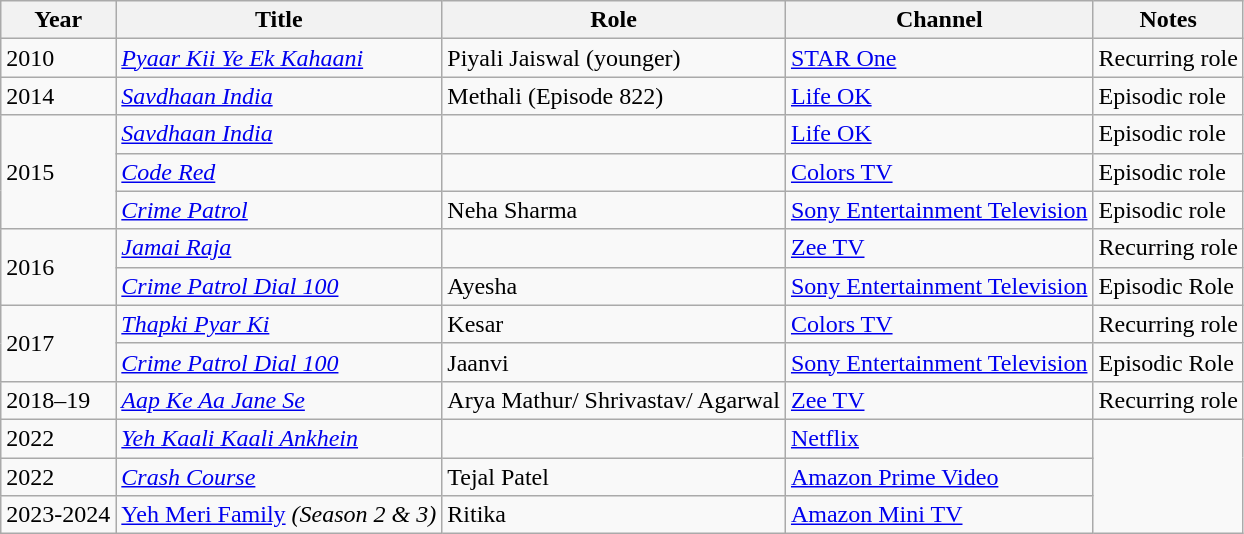<table class="wikitable">
<tr>
<th>Year</th>
<th>Title</th>
<th>Role</th>
<th>Channel</th>
<th class="unsortable">Notes</th>
</tr>
<tr 2011 saath Nibhana Saathiya>
<td>2010</td>
<td><em><a href='#'>Pyaar Kii Ye Ek Kahaani</a></em></td>
<td>Piyali Jaiswal (younger)</td>
<td><a href='#'>STAR One</a></td>
<td>Recurring role</td>
</tr>
<tr>
<td>2014</td>
<td><em><a href='#'>Savdhaan India</a></em></td>
<td>Methali (Episode 822)</td>
<td><a href='#'>Life OK</a></td>
<td>Episodic role</td>
</tr>
<tr>
<td rowspan="3">2015</td>
<td><em><a href='#'>Savdhaan India</a></em></td>
<td></td>
<td><a href='#'>Life OK</a></td>
<td>Episodic role</td>
</tr>
<tr>
<td><em><a href='#'>Code Red</a></em></td>
<td></td>
<td><a href='#'>Colors TV</a></td>
<td>Episodic role</td>
</tr>
<tr>
<td><em><a href='#'>Crime Patrol</a></em></td>
<td>Neha Sharma</td>
<td><a href='#'>Sony Entertainment Television</a></td>
<td>Episodic role</td>
</tr>
<tr>
<td rowspan="2">2016</td>
<td><em><a href='#'>Jamai Raja</a></em></td>
<td></td>
<td><a href='#'>Zee TV</a></td>
<td>Recurring role</td>
</tr>
<tr>
<td><em><a href='#'>Crime Patrol Dial 100</a></em></td>
<td>Ayesha</td>
<td><a href='#'>Sony Entertainment Television</a></td>
<td>Episodic Role</td>
</tr>
<tr>
<td rowspan="2">2017</td>
<td><em><a href='#'>Thapki Pyar Ki</a></em></td>
<td>Kesar</td>
<td><a href='#'>Colors TV</a></td>
<td>Recurring role</td>
</tr>
<tr>
<td><em><a href='#'>Crime Patrol Dial 100</a></em></td>
<td>Jaanvi</td>
<td><a href='#'>Sony Entertainment Television</a></td>
<td>Episodic Role</td>
</tr>
<tr>
<td>2018–19</td>
<td><em><a href='#'>Aap Ke Aa Jane Se</a></em></td>
<td>Arya Mathur/ Shrivastav/ Agarwal</td>
<td><a href='#'>Zee TV</a></td>
<td>Recurring role</td>
</tr>
<tr>
<td>2022</td>
<td><em><a href='#'>Yeh Kaali Kaali Ankhein</a></em></td>
<td></td>
<td><a href='#'>Netflix</a></td>
</tr>
<tr>
<td>2022</td>
<td><em><a href='#'>Crash Course</a></td>
<td>Tejal Patel</td>
<td><a href='#'>Amazon Prime Video</a></td>
</tr>
<tr>
<td>2023-2024</td>
<td></em><a href='#'>Yeh Meri Family</a><em> (Season 2 & 3)</td>
<td>Ritika</td>
<td><a href='#'>Amazon Mini TV</a></td>
</tr>
</table>
